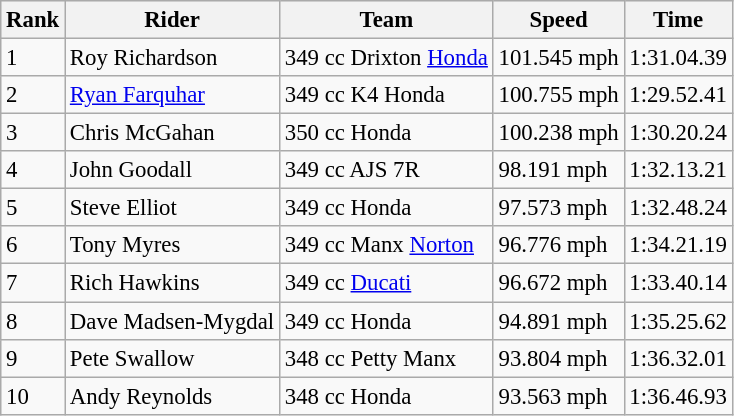<table class="wikitable" style="font-size: 95%;">
<tr style="background:#efefef;">
<th>Rank</th>
<th>Rider</th>
<th>Team</th>
<th>Speed</th>
<th>Time</th>
</tr>
<tr>
<td>1</td>
<td> Roy Richardson</td>
<td>349 cc Drixton <a href='#'>Honda</a></td>
<td>101.545 mph</td>
<td>1:31.04.39</td>
</tr>
<tr>
<td>2</td>
<td> <a href='#'>Ryan Farquhar</a></td>
<td>349 cc K4 Honda</td>
<td>100.755 mph</td>
<td>1:29.52.41</td>
</tr>
<tr>
<td>3</td>
<td>  Chris McGahan</td>
<td>350 cc  Honda</td>
<td>100.238 mph</td>
<td>1:30.20.24</td>
</tr>
<tr>
<td>4</td>
<td>  John Goodall</td>
<td>349 cc  AJS 7R</td>
<td>98.191 mph</td>
<td>1:32.13.21</td>
</tr>
<tr>
<td>5</td>
<td>  Steve Elliot</td>
<td>349 cc  Honda</td>
<td>97.573 mph</td>
<td>1:32.48.24</td>
</tr>
<tr>
<td>6</td>
<td>  Tony Myres</td>
<td>349 cc  Manx <a href='#'>Norton</a></td>
<td>96.776 mph</td>
<td>1:34.21.19</td>
</tr>
<tr>
<td>7</td>
<td>  Rich Hawkins</td>
<td>349 cc  <a href='#'>Ducati</a></td>
<td>96.672 mph</td>
<td>1:33.40.14</td>
</tr>
<tr>
<td>8</td>
<td> Dave Madsen-Mygdal</td>
<td>349 cc Honda</td>
<td>94.891 mph</td>
<td>1:35.25.62</td>
</tr>
<tr>
<td>9</td>
<td> Pete Swallow</td>
<td>348 cc  Petty Manx</td>
<td>93.804 mph</td>
<td>1:36.32.01</td>
</tr>
<tr>
<td>10</td>
<td> Andy Reynolds</td>
<td>348 cc Honda</td>
<td>93.563 mph</td>
<td>1:36.46.93</td>
</tr>
</table>
